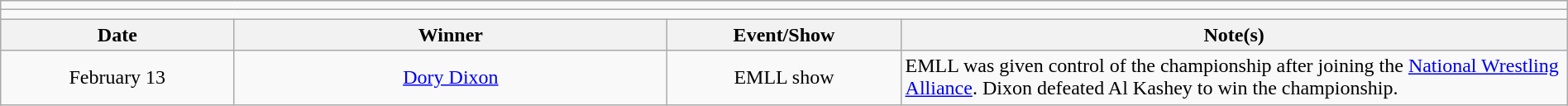<table class="wikitable" style="text-align:center; width:100%;">
<tr>
<td colspan=5></td>
</tr>
<tr>
<td colspan=5><strong></strong></td>
</tr>
<tr>
<th width=14%>Date</th>
<th width=26%>Winner</th>
<th width=14%>Event/Show</th>
<th width=40%>Note(s)</th>
</tr>
<tr>
<td>February 13</td>
<td><a href='#'>Dory Dixon</a></td>
<td>EMLL show</td>
<td align=left>EMLL was given control of the championship after joining the <a href='#'>National Wrestling Alliance</a>. Dixon defeated Al Kashey to win the championship.</td>
</tr>
</table>
